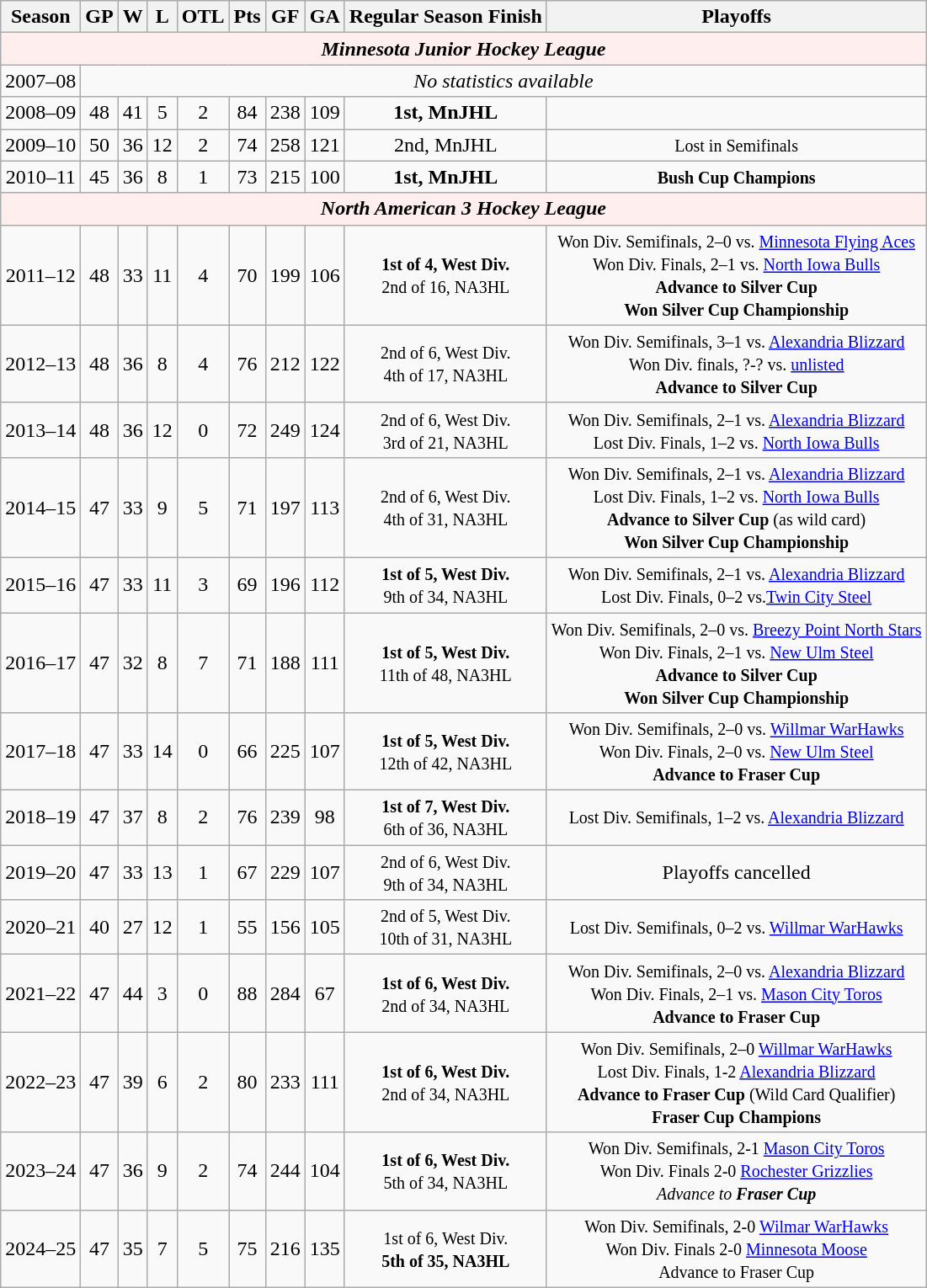<table class="wikitable" style="text-align:center">
<tr>
<th>Season</th>
<th>GP</th>
<th>W</th>
<th>L</th>
<th>OTL</th>
<th>Pts</th>
<th>GF</th>
<th>GA</th>
<th>Regular Season Finish</th>
<th>Playoffs</th>
</tr>
<tr bgcolor="#ffeeee">
<td colspan="12"><strong><em>Minnesota Junior Hockey League</em></strong></td>
</tr>
<tr>
<td>2007–08</td>
<td colspan=9><em>No statistics available</em></td>
</tr>
<tr>
<td>2008–09</td>
<td>48</td>
<td>41</td>
<td>5</td>
<td>2</td>
<td>84</td>
<td>238</td>
<td>109</td>
<td><strong>1st, MnJHL</strong></td>
<td></td>
</tr>
<tr>
<td>2009–10</td>
<td>50</td>
<td>36</td>
<td>12</td>
<td>2</td>
<td>74</td>
<td>258</td>
<td>121</td>
<td>2nd, MnJHL</td>
<td><small>Lost in Semifinals</small></td>
</tr>
<tr>
<td>2010–11</td>
<td>45</td>
<td>36</td>
<td>8</td>
<td>1</td>
<td>73</td>
<td>215</td>
<td>100</td>
<td><strong>1st, MnJHL</strong></td>
<td><small><strong>Bush Cup Champions</strong></small></td>
</tr>
<tr bgcolor="#ffeeee">
<td colspan="12"><strong><em>North American 3 Hockey League</em></strong></td>
</tr>
<tr>
<td>2011–12</td>
<td>48</td>
<td>33</td>
<td>11</td>
<td>4</td>
<td>70</td>
<td>199</td>
<td>106</td>
<td><small><strong>1st of 4, West Div.</strong><br>2nd of 16, NA3HL</small></td>
<td><small>Won Div. Semifinals, 2–0 vs. <a href='#'>Minnesota Flying Aces</a><br>Won Div. Finals, 2–1 vs. <a href='#'>North Iowa Bulls</a><br><strong>Advance to Silver Cup</strong> <br><strong>Won Silver Cup Championship</strong> </small></td>
</tr>
<tr>
<td>2012–13</td>
<td>48</td>
<td>36</td>
<td>8</td>
<td>4</td>
<td>76</td>
<td>212</td>
<td>122</td>
<td><small>2nd of 6, West Div.<br>4th of 17, NA3HL</small></td>
<td><small>Won Div. Semifinals, 3–1 vs. <a href='#'>Alexandria Blizzard</a><br>Won Div. finals, ?-? vs. <a href='#'>unlisted</a><br><strong>Advance to Silver Cup</strong></small></td>
</tr>
<tr>
<td>2013–14</td>
<td>48</td>
<td>36</td>
<td>12</td>
<td>0</td>
<td>72</td>
<td>249</td>
<td>124</td>
<td><small>2nd of 6, West Div.<br>3rd of 21, NA3HL</small></td>
<td><small>Won Div. Semifinals, 2–1 vs. <a href='#'>Alexandria Blizzard</a><br>Lost Div. Finals, 1–2 vs. <a href='#'>North Iowa Bulls</a></small></td>
</tr>
<tr>
<td>2014–15</td>
<td>47</td>
<td>33</td>
<td>9</td>
<td>5</td>
<td>71</td>
<td>197</td>
<td>113</td>
<td><small>2nd of 6, West Div.<br>4th of 31, NA3HL</small></td>
<td><small>Won Div. Semifinals, 2–1 vs. <a href='#'>Alexandria Blizzard</a><br>Lost Div. Finals, 1–2 vs. <a href='#'>North Iowa Bulls</a><br><strong>Advance to Silver Cup</strong> (as wild card)<br><strong>Won Silver Cup Championship</strong></small></td>
</tr>
<tr>
<td>2015–16</td>
<td>47</td>
<td>33</td>
<td>11</td>
<td>3</td>
<td>69</td>
<td>196</td>
<td>112</td>
<td><small><strong>1st of 5, West Div.</strong><br>9th of 34, NA3HL</small></td>
<td><small>Won Div. Semifinals, 2–1 vs. <a href='#'>Alexandria Blizzard</a><br>Lost Div. Finals, 0–2 vs.<a href='#'>Twin City Steel</a></small></td>
</tr>
<tr>
<td>2016–17</td>
<td>47</td>
<td>32</td>
<td>8</td>
<td>7</td>
<td>71</td>
<td>188</td>
<td>111</td>
<td><small><strong>1st of 5, West Div.</strong><br>11th of 48, NA3HL</small></td>
<td><small>Won Div. Semifinals, 2–0 vs. <a href='#'>Breezy Point North Stars</a><br>Won Div. Finals, 2–1 vs. <a href='#'>New Ulm Steel</a><br><strong>Advance to Silver Cup</strong><br><strong>Won Silver Cup Championship</strong></small></td>
</tr>
<tr>
<td>2017–18</td>
<td>47</td>
<td>33</td>
<td>14</td>
<td>0</td>
<td>66</td>
<td>225</td>
<td>107</td>
<td><small><strong>1st of 5, West Div.</strong><br>12th of 42, NA3HL</small></td>
<td><small>Won Div. Semifinals, 2–0 vs. <a href='#'>Willmar WarHawks</a><br>Won Div. Finals, 2–0 vs. <a href='#'>New Ulm Steel</a><br><strong>Advance to Fraser Cup</strong></small></td>
</tr>
<tr>
<td>2018–19</td>
<td>47</td>
<td>37</td>
<td>8</td>
<td>2</td>
<td>76</td>
<td>239</td>
<td>98</td>
<td><small><strong>1st of 7, West Div.</strong><br>6th of 36, NA3HL</small></td>
<td><small>Lost Div. Semifinals, 1–2 vs. <a href='#'>Alexandria Blizzard</a></small></td>
</tr>
<tr>
<td>2019–20</td>
<td>47</td>
<td>33</td>
<td>13</td>
<td>1</td>
<td>67</td>
<td>229</td>
<td>107</td>
<td><small>2nd of 6, West Div.<br>9th of 34, NA3HL</small></td>
<td>Playoffs cancelled</td>
</tr>
<tr>
<td>2020–21</td>
<td>40</td>
<td>27</td>
<td>12</td>
<td>1</td>
<td>55</td>
<td>156</td>
<td>105</td>
<td><small>2nd of 5, West Div.<br>10th of 31, NA3HL</small></td>
<td><small>Lost Div. Semifinals, 0–2 vs. <a href='#'>Willmar WarHawks</a></small></td>
</tr>
<tr>
<td>2021–22</td>
<td>47</td>
<td>44</td>
<td>3</td>
<td>0</td>
<td>88</td>
<td>284</td>
<td>67</td>
<td><small><strong>1st of 6, West Div.</strong><br>2nd of 34, NA3HL</small></td>
<td><small>Won Div. Semifinals, 2–0 vs. <a href='#'>Alexandria Blizzard</a><br>Won Div. Finals, 2–1 vs. <a href='#'>Mason City Toros</a><br><strong>Advance to Fraser Cup</strong></small></td>
</tr>
<tr>
<td>2022–23</td>
<td>47</td>
<td>39</td>
<td>6</td>
<td>2</td>
<td>80</td>
<td>233</td>
<td>111</td>
<td><small><strong>1st of 6, West Div.</strong><br>2nd of 34, NA3HL</small></td>
<td><small>Won Div. Semifinals, 2–0 <a href='#'>Willmar WarHawks</a><br>Lost Div. Finals, 1-2  <a href='#'>Alexandria Blizzard</a><br><strong>Advance to Fraser Cup</strong> (Wild Card Qualifier)<br><strong>Fraser Cup Champions</strong></small></td>
</tr>
<tr>
<td>2023–24</td>
<td>47</td>
<td>36</td>
<td>9</td>
<td>2</td>
<td>74</td>
<td>244</td>
<td>104</td>
<td><small><strong>1st of 6, West Div.</strong><br>5th of 34, NA3HL</small></td>
<td><small>Won Div. Semifinals, 2-1 <a href='#'>Mason City Toros</a><br>Won Div. Finals 2-0 <a href='#'>Rochester Grizzlies</a><br><em>Advance to <strong>Fraser Cup<strong><em></small></td>
</tr>
<tr>
<td>2024–25</td>
<td>47</td>
<td>35</td>
<td>7</td>
<td>5</td>
<td>75</td>
<td>216</td>
<td>135</td>
<td><small></strong>1st of 6, West Div.<strong><br>5th of 35, NA3HL</small></td>
<td><small>Won Div. Semifinals, 2-0 <a href='#'>Wilmar WarHawks</a><br>Won Div. Finals 2-0 <a href='#'>Minnesota Moose</a><br></em>Advance to </strong>Fraser Cup</em></strong></small></td>
</tr>
</table>
